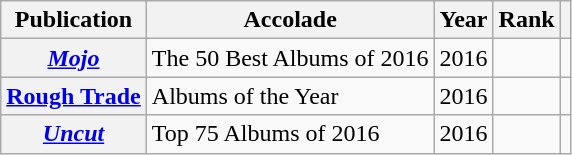<table class="wikitable sortable plainrowheaders">
<tr>
<th>Publication</th>
<th>Accolade</th>
<th>Year</th>
<th>Rank</th>
<th class="unsortable"></th>
</tr>
<tr>
<th scope="row"><em><a href='#'>Mojo</a></em></th>
<td>The 50 Best Albums of 2016</td>
<td>2016</td>
<td></td>
<td></td>
</tr>
<tr>
<th scope="row"><a href='#'>Rough Trade</a></th>
<td>Albums of the Year</td>
<td>2016</td>
<td></td>
<td></td>
</tr>
<tr>
<th scope="row"><em><a href='#'>Uncut</a></em></th>
<td>Top 75 Albums of 2016</td>
<td>2016</td>
<td></td>
<td></td>
</tr>
</table>
